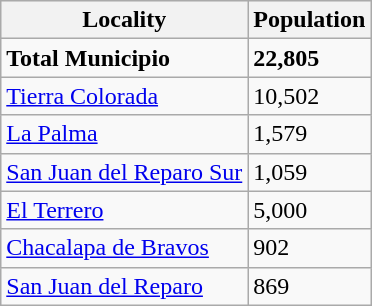<table class="wikitable">
<tr style="background:#efefef;">
<th><strong>Locality</strong></th>
<th><strong>Population</strong></th>
</tr>
<tr>
<td><strong>Total Municipio</strong></td>
<td><strong>22,805</strong></td>
</tr>
<tr>
<td><a href='#'>Tierra Colorada</a></td>
<td>10,502</td>
</tr>
<tr>
<td><a href='#'>La Palma</a></td>
<td>1,579</td>
</tr>
<tr>
<td><a href='#'>San Juan del Reparo Sur</a></td>
<td>1,059</td>
</tr>
<tr>
<td><a href='#'>El Terrero</a></td>
<td>5,000</td>
</tr>
<tr>
<td><a href='#'>Chacalapa de Bravos</a></td>
<td>902</td>
</tr>
<tr>
<td><a href='#'>San Juan del Reparo</a></td>
<td>869</td>
</tr>
</table>
